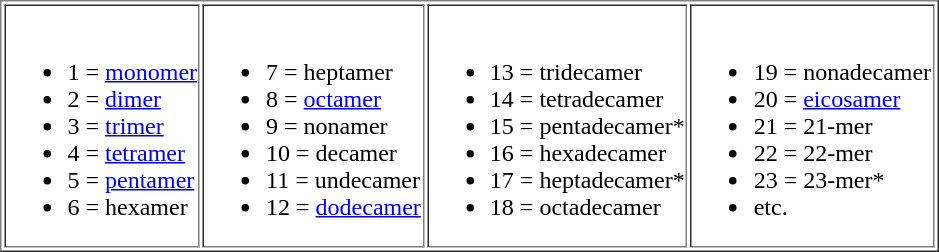<table border="1">
<tr ---->
<td valign="top"><br><ul><li>1 = <a href='#'>monomer</a></li><li>2 = <a href='#'>dimer</a></li><li>3 = <a href='#'>trimer</a></li><li>4 = <a href='#'>tetramer</a></li><li>5 = <a href='#'>pentamer</a></li><li>6 = hexamer</li></ul></td>
<td valign="top"><br><ul><li>7 = heptamer</li><li>8 = <a href='#'>octamer</a></li><li>9 = nonamer</li><li>10 = decamer</li><li>11 = undecamer</li><li>12 = <a href='#'>dodecamer</a></li></ul></td>
<td valign="top"><br><ul><li>13 = tridecamer</li><li>14 = tetradecamer</li><li>15 = pentadecamer*</li><li>16 = hexadecamer</li><li>17 = heptadecamer*</li><li>18 = octadecamer</li></ul></td>
<td valign="top"><br><ul><li>19 = nonadecamer</li><li>20 = <a href='#'>eicosamer</a></li><li>21 = 21-mer</li><li>22 = 22-mer</li><li>23 = 23-mer*</li><li>etc.</li></ul></td>
</tr>
</table>
